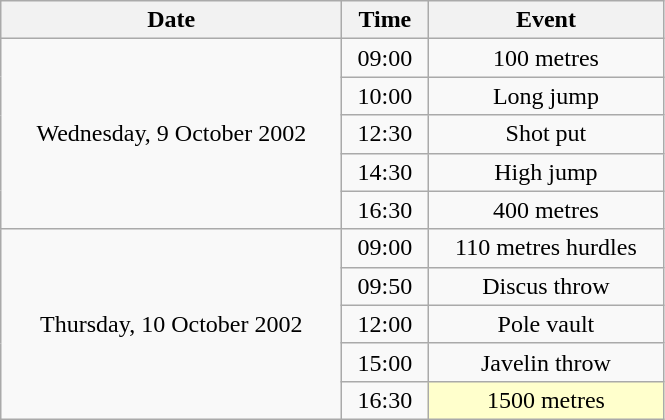<table class = "wikitable" style="text-align:center;">
<tr>
<th width=220>Date</th>
<th width=50>Time</th>
<th width=150>Event</th>
</tr>
<tr>
<td rowspan=5>Wednesday, 9 October 2002</td>
<td>09:00</td>
<td>100 metres</td>
</tr>
<tr>
<td>10:00</td>
<td>Long jump</td>
</tr>
<tr>
<td>12:30</td>
<td>Shot put</td>
</tr>
<tr>
<td>14:30</td>
<td>High jump</td>
</tr>
<tr>
<td>16:30</td>
<td>400 metres</td>
</tr>
<tr>
<td rowspan=5>Thursday, 10 October 2002</td>
<td>09:00</td>
<td>110 metres hurdles</td>
</tr>
<tr>
<td>09:50</td>
<td>Discus throw</td>
</tr>
<tr>
<td>12:00</td>
<td>Pole vault</td>
</tr>
<tr>
<td>15:00</td>
<td>Javelin throw</td>
</tr>
<tr>
<td>16:30</td>
<td bgcolor=ffffcc>1500 metres</td>
</tr>
</table>
